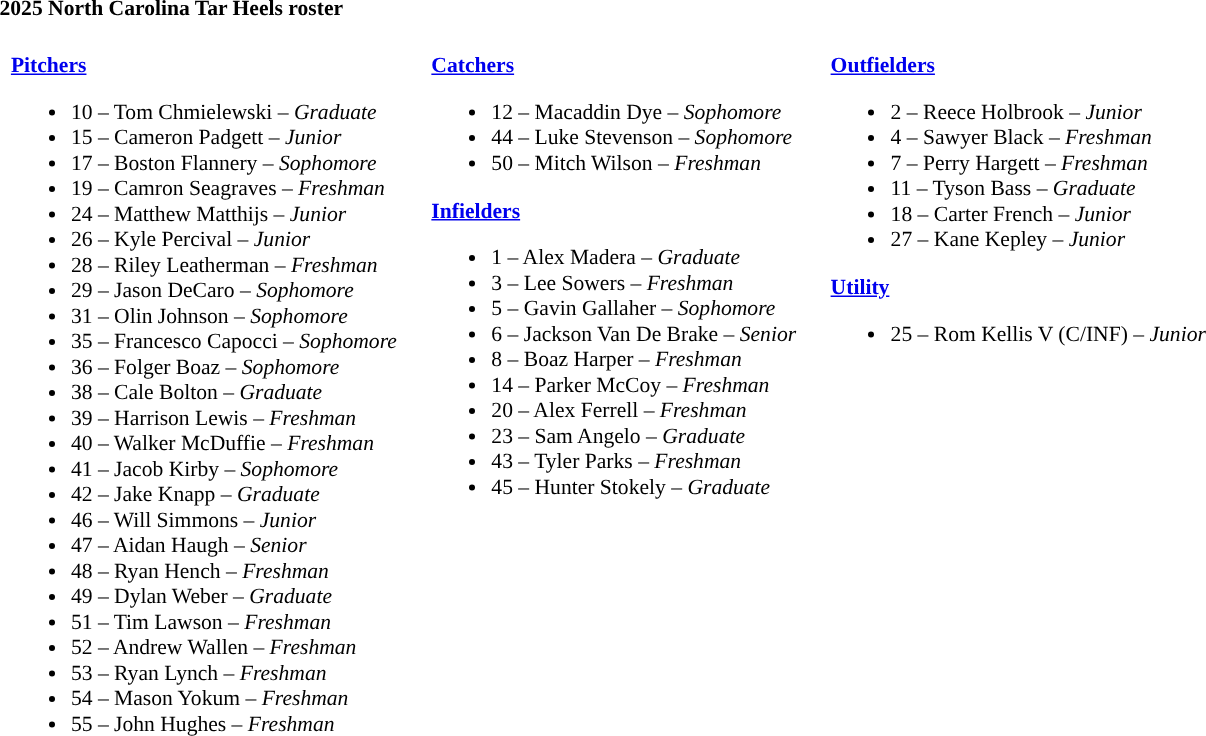<table class="toccolours" style="text-align: left; font-size:90%;">
<tr>
<th colspan="9">2025 North Carolina Tar Heels roster</th>
</tr>
<tr>
<td width="03"> </td>
<td valign="top"><br><strong><a href='#'>Pitchers</a></strong><ul><li>10 – Tom Chmielewski – <em>Graduate</em></li><li>15 – Cameron Padgett – <em>Junior</em></li><li>17 – Boston Flannery – <em>Sophomore</em></li><li>19 – Camron Seagraves – <em>Freshman</em></li><li>24 – Matthew Matthijs – <em>Junior</em></li><li>26 – Kyle Percival – <em>Junior</em></li><li>28 – Riley Leatherman – <em>Freshman</em></li><li>29 – Jason DeCaro – <em>Sophomore</em></li><li>31 – Olin Johnson – <em>Sophomore</em></li><li>35 – Francesco Capocci – <em>Sophomore</em></li><li>36 – Folger Boaz – <em>Sophomore</em></li><li>38 – Cale Bolton – <em>Graduate</em></li><li>39 – Harrison Lewis – <em> Freshman</em></li><li>40 – Walker McDuffie – <em>Freshman</em></li><li>41 – Jacob Kirby – <em>Sophomore</em></li><li>42 – Jake Knapp – <em>Graduate</em></li><li>46 – Will Simmons – <em>Junior</em></li><li>47 – Aidan Haugh – <em>Senior</em></li><li>48 – Ryan Hench – <em> Freshman</em></li><li>49 – Dylan Weber – <em>Graduate</em></li><li>51 – Tim Lawson – <em>Freshman</em></li><li>52 – Andrew Wallen – <em>Freshman</em></li><li>53 – Ryan Lynch – <em>Freshman</em></li><li>54 – Mason Yokum – <em> Freshman</em></li><li>55 – John Hughes – <em>Freshman</em></li></ul></td>
<td width="15"> </td>
<td valign="top"><br><strong><a href='#'>Catchers</a></strong><ul><li>12 – Macaddin Dye – <em>Sophomore</em></li><li>44 – Luke Stevenson – <em>Sophomore</em></li><li>50 – Mitch Wilson – <em>Freshman</em></li></ul><strong><a href='#'>Infielders</a></strong><ul><li>1 – Alex Madera – <em>Graduate</em></li><li>3 – Lee Sowers – <em>Freshman</em></li><li>5 – Gavin Gallaher – <em>Sophomore</em></li><li>6 – Jackson Van De Brake – <em>Senior</em></li><li>8 – Boaz Harper – <em>Freshman</em></li><li>14 – Parker McCoy – <em>Freshman</em></li><li>20 – Alex Ferrell – <em>Freshman</em></li><li>23 – Sam Angelo – <em>Graduate</em></li><li>43 – Tyler Parks – <em> Freshman</em></li><li>45 – Hunter Stokely – <em>Graduate</em></li></ul></td>
<td width="15"> </td>
<td valign="top"><br><strong><a href='#'>Outfielders</a></strong><ul><li>2 – Reece Holbrook – <em> Junior</em></li><li>4 – Sawyer Black – <em>Freshman</em></li><li>7 – Perry Hargett – <em>Freshman</em></li><li>11 – Tyson Bass – <em>Graduate</em></li><li>18 – Carter French – <em>Junior</em></li><li>27 – Kane Kepley – <em>Junior</em></li></ul><strong><a href='#'>Utility</a></strong><ul><li>25 – Rom Kellis V (C/INF) – <em>Junior</em></li></ul></td>
<td width="25"> </td>
</tr>
</table>
